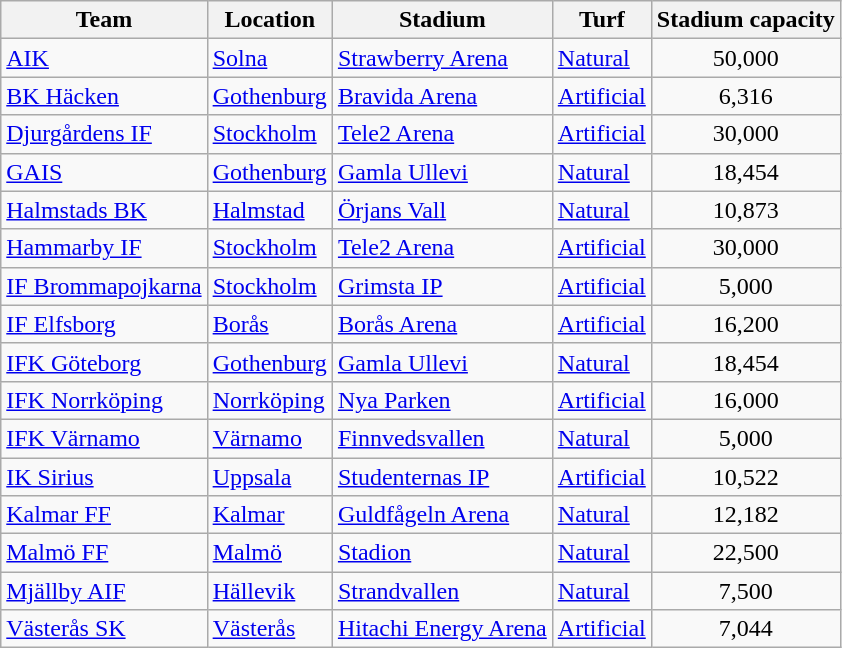<table class="wikitable sortable" style="text-align: left;">
<tr>
<th>Team</th>
<th>Location</th>
<th>Stadium</th>
<th>Turf</th>
<th>Stadium capacity</th>
</tr>
<tr>
<td><a href='#'>AIK</a></td>
<td><a href='#'>Solna</a></td>
<td><a href='#'>Strawberry Arena</a></td>
<td><a href='#'>Natural</a></td>
<td align="center">50,000</td>
</tr>
<tr>
<td><a href='#'>BK Häcken</a></td>
<td><a href='#'>Gothenburg</a></td>
<td><a href='#'>Bravida Arena</a></td>
<td><a href='#'>Artificial</a></td>
<td align="center">6,316</td>
</tr>
<tr>
<td><a href='#'>Djurgårdens IF</a></td>
<td><a href='#'>Stockholm</a></td>
<td><a href='#'>Tele2 Arena</a></td>
<td><a href='#'>Artificial</a></td>
<td align="center">30,000</td>
</tr>
<tr>
<td><a href='#'>GAIS</a></td>
<td><a href='#'>Gothenburg</a></td>
<td><a href='#'>Gamla Ullevi</a></td>
<td><a href='#'>Natural</a></td>
<td align="center">18,454</td>
</tr>
<tr>
<td><a href='#'>Halmstads BK</a></td>
<td><a href='#'>Halmstad</a></td>
<td><a href='#'>Örjans Vall</a></td>
<td><a href='#'>Natural</a></td>
<td align="center">10,873</td>
</tr>
<tr>
<td><a href='#'>Hammarby IF</a></td>
<td><a href='#'>Stockholm</a></td>
<td><a href='#'>Tele2 Arena</a></td>
<td><a href='#'>Artificial</a></td>
<td align="center">30,000</td>
</tr>
<tr>
<td><a href='#'>IF Brommapojkarna</a></td>
<td><a href='#'>Stockholm</a></td>
<td><a href='#'>Grimsta IP</a></td>
<td><a href='#'>Artificial</a></td>
<td align="center">5,000</td>
</tr>
<tr>
<td><a href='#'>IF Elfsborg</a></td>
<td><a href='#'>Borås</a></td>
<td><a href='#'>Borås Arena</a></td>
<td><a href='#'>Artificial</a></td>
<td align="center">16,200</td>
</tr>
<tr>
<td><a href='#'>IFK Göteborg</a></td>
<td><a href='#'>Gothenburg</a></td>
<td><a href='#'>Gamla Ullevi</a></td>
<td><a href='#'>Natural</a></td>
<td align="center">18,454</td>
</tr>
<tr>
<td><a href='#'>IFK Norrköping</a></td>
<td><a href='#'>Norrköping</a></td>
<td><a href='#'>Nya Parken</a></td>
<td><a href='#'>Artificial</a></td>
<td align="center">16,000</td>
</tr>
<tr>
<td><a href='#'>IFK Värnamo</a></td>
<td><a href='#'>Värnamo</a></td>
<td><a href='#'>Finnvedsvallen</a></td>
<td><a href='#'>Natural</a></td>
<td align="center">5,000</td>
</tr>
<tr>
<td><a href='#'>IK Sirius</a></td>
<td><a href='#'>Uppsala</a></td>
<td><a href='#'>Studenternas IP</a></td>
<td><a href='#'>Artificial</a></td>
<td align="center">10,522</td>
</tr>
<tr>
<td><a href='#'>Kalmar FF</a></td>
<td><a href='#'>Kalmar</a></td>
<td><a href='#'>Guldfågeln Arena</a></td>
<td><a href='#'>Natural</a></td>
<td align="center">12,182</td>
</tr>
<tr>
<td><a href='#'>Malmö FF</a></td>
<td><a href='#'>Malmö</a></td>
<td><a href='#'>Stadion</a></td>
<td><a href='#'>Natural</a></td>
<td align="center">22,500</td>
</tr>
<tr>
<td><a href='#'>Mjällby AIF</a></td>
<td><a href='#'>Hällevik</a></td>
<td><a href='#'>Strandvallen</a></td>
<td><a href='#'>Natural</a></td>
<td align="center">7,500</td>
</tr>
<tr>
<td><a href='#'>Västerås SK</a></td>
<td><a href='#'>Västerås</a></td>
<td><a href='#'>Hitachi Energy Arena</a></td>
<td><a href='#'>Artificial</a></td>
<td align="center">7,044</td>
</tr>
</table>
